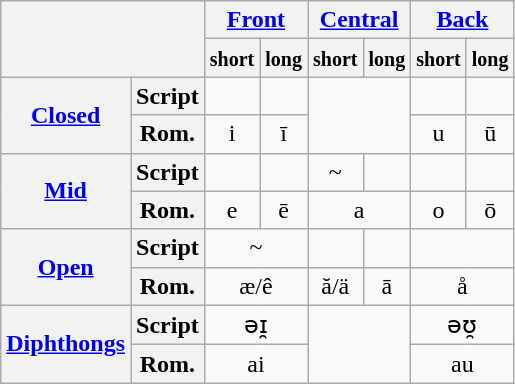<table class="wikitable" style="text-align:center">
<tr>
<th rowspan="2" colspan="2"></th>
<th colspan="2"><a href='#'>Front</a></th>
<th colspan="2"><a href='#'>Central</a></th>
<th colspan="2"><a href='#'>Back</a></th>
</tr>
<tr>
<th><small>short</small></th>
<th><small>long</small></th>
<th><small>short</small></th>
<th><small>long</small></th>
<th><small>short</small></th>
<th><small>long</small></th>
</tr>
<tr>
<th rowspan="2"><a href='#'>Closed</a></th>
<th>Script</th>
<td> </td>
<td> </td>
<td colspan="2" rowspan="2"></td>
<td> </td>
<td> </td>
</tr>
<tr>
<th>Rom.</th>
<td>i</td>
<td>ī</td>
<td>u</td>
<td>ū</td>
</tr>
<tr>
<th rowspan="2"><a href='#'>Mid</a></th>
<th>Script</th>
<td> </td>
<td> </td>
<td>~ </td>
<td> </td>
<td> </td>
<td> </td>
</tr>
<tr>
<th>Rom.</th>
<td>e</td>
<td>ē</td>
<td colspan="2">a</td>
<td>o</td>
<td>ō</td>
</tr>
<tr>
<th rowspan="2"><a href='#'>Open</a></th>
<th>Script</th>
<td colspan="2">~ </td>
<td> </td>
<td> </td>
<td colspan="2"><br></td>
</tr>
<tr>
<th>Rom.</th>
<td colspan="2">æ/ê</td>
<td>ă/ä</td>
<td>ā</td>
<td colspan="2">å</td>
</tr>
<tr>
<th rowspan="2"><a href='#'>Diphthongs</a></th>
<th>Script</th>
<td colspan="2">əɪ̯ </td>
<td colspan="2"  rowspan="2"></td>
<td colspan="2">əʊ̯ </td>
</tr>
<tr>
<th>Rom.</th>
<td colspan="2">ai</td>
<td colspan="2">au</td>
</tr>
</table>
